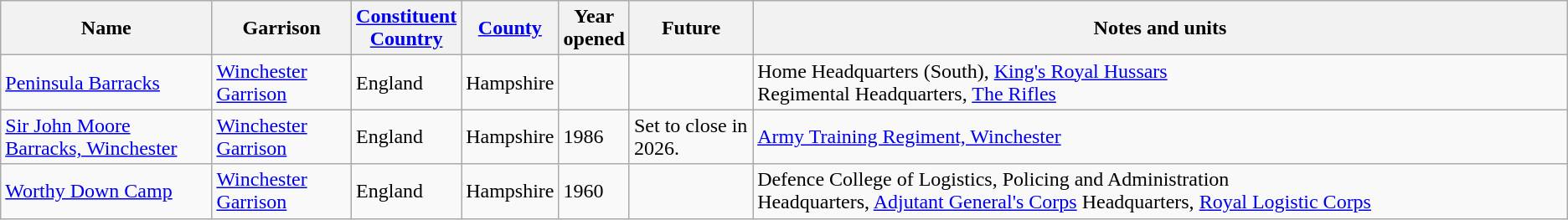<table class="wikitable sortable" border="1">
<tr>
<th style="width=14%">Name</th>
<th style="width=10%">Garrison</th>
<th style="width=10%"><a href='#'>Constituent<br>Country</a></th>
<th style="width=10%"><a href='#'>County</a></th>
<th style="width=4%">Year<br>opened</th>
<th>Future</th>
<th style="class=unsortable" width="52%">Notes and units</th>
</tr>
<tr>
<td><a href='#'>Peninsula Barracks</a></td>
<td><a href='#'>Winchester Garrison</a></td>
<td>England</td>
<td>Hampshire</td>
<td></td>
<td></td>
<td>Home Headquarters (South), <a href='#'>King's Royal Hussars</a><br>Regimental Headquarters, <a href='#'>The Rifles</a></td>
</tr>
<tr>
<td><a href='#'>Sir John Moore Barracks, Winchester</a></td>
<td><a href='#'>Winchester Garrison</a></td>
<td>England</td>
<td>Hampshire</td>
<td>1986</td>
<td>Set to close in 2026.</td>
<td><a href='#'>Army Training Regiment, Winchester</a></td>
</tr>
<tr>
<td><a href='#'>Worthy Down Camp</a></td>
<td><a href='#'>Winchester Garrison</a></td>
<td>England</td>
<td>Hampshire</td>
<td>1960</td>
<td></td>
<td>Defence College of Logistics, Policing and Administration<br>Headquarters, <a href='#'>Adjutant General's Corps</a>
Headquarters, <a href='#'>Royal Logistic Corps</a></td>
</tr>
</table>
